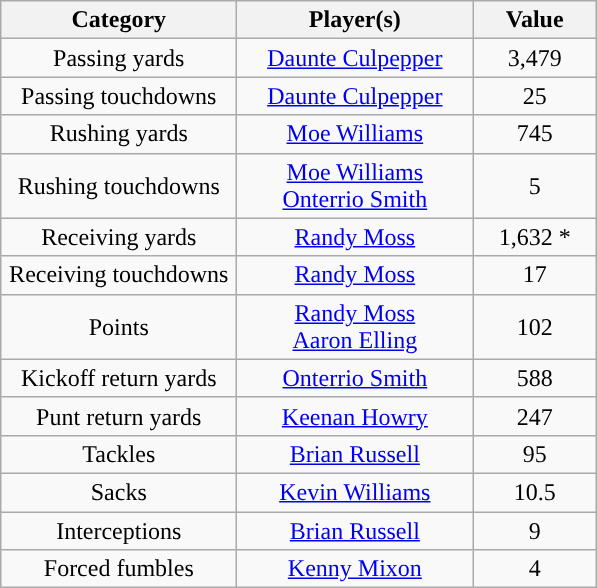<table class="wikitable" style="text-align:center">
<tr>
<th width=150px>Category</th>
<th width=150px>Player(s)</th>
<th width=75px>Value</th>
</tr>
<tr>
<td>Passing yards</td>
<td><a href='#'>Daunte Culpepper</a></td>
<td>3,479</td>
</tr>
<tr>
<td>Passing touchdowns</td>
<td><a href='#'>Daunte Culpepper</a></td>
<td>25</td>
</tr>
<tr>
<td>Rushing yards</td>
<td><a href='#'>Moe Williams</a></td>
<td>745</td>
</tr>
<tr>
<td>Rushing touchdowns</td>
<td><a href='#'>Moe Williams</a><br><a href='#'>Onterrio Smith</a></td>
<td>5</td>
</tr>
<tr>
<td>Receiving yards</td>
<td><a href='#'>Randy Moss</a></td>
<td>1,632 *</td>
</tr>
<tr>
<td>Receiving touchdowns</td>
<td><a href='#'>Randy Moss</a></td>
<td>17</td>
</tr>
<tr>
<td>Points</td>
<td><a href='#'>Randy Moss</a><br><a href='#'>Aaron Elling</a></td>
<td>102</td>
</tr>
<tr>
<td>Kickoff return yards</td>
<td><a href='#'>Onterrio Smith</a></td>
<td>588</td>
</tr>
<tr>
<td>Punt return yards</td>
<td><a href='#'>Keenan Howry</a></td>
<td>247</td>
</tr>
<tr>
<td>Tackles</td>
<td><a href='#'>Brian Russell</a></td>
<td>95</td>
</tr>
<tr>
<td>Sacks</td>
<td><a href='#'>Kevin Williams</a></td>
<td>10.5</td>
</tr>
<tr>
<td>Interceptions</td>
<td><a href='#'>Brian Russell</a></td>
<td>9</td>
</tr>
<tr>
<td>Forced fumbles</td>
<td><a href='#'>Kenny Mixon</a></td>
<td>4</td>
</tr>
</table>
